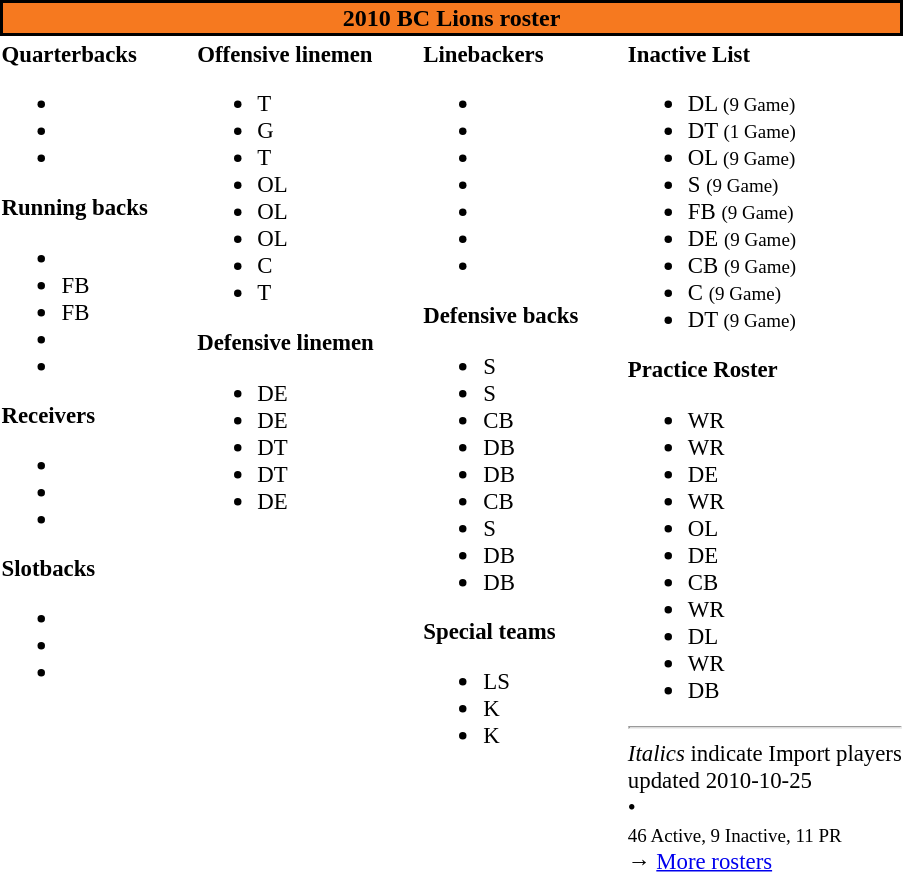<table class="toccolours" style="text-align: left;">
<tr>
<th colspan="7" style="background:#f6791f; color:black; border:2px solid black;text-align:center;">2010 BC Lions roster</th>
</tr>
<tr>
<td style="font-size:95%; vertical-align:top;"><strong>Quarterbacks</strong><br><ul><li></li><li></li><li></li></ul><strong>Running backs</strong><ul><li></li><li> FB</li><li> FB</li><li></li><li></li></ul><strong>Receivers</strong><ul><li></li><li></li><li></li></ul><strong>Slotbacks</strong><ul><li></li><li></li><li></li></ul></td>
<td style="width: 25px;"></td>
<td style="font-size:95%; vertical-align:top;"><strong>Offensive linemen</strong><br><ul><li> T</li><li> G</li><li> T</li><li> OL</li><li> OL</li><li> OL</li><li> C</li><li> T</li></ul><strong>Defensive linemen</strong><ul><li> DE</li><li> DE</li><li> DT</li><li> DT</li><li> DE</li></ul></td>
<td style="width: 25px;"></td>
<td style="font-size:95%; vertical-align:top;"><strong>Linebackers</strong><br><ul><li></li><li></li><li></li><li></li><li></li><li></li><li></li></ul><strong>Defensive backs</strong><ul><li> S</li><li> S</li><li> CB</li><li> DB</li><li> DB</li><li> CB</li><li> S</li><li> DB</li><li> DB</li></ul><strong>Special teams</strong><ul><li> LS</li><li> K</li><li> K</li></ul></td>
<td style="width: 25px;"></td>
<td style="font-size:95%; vertical-align:top;"><strong>Inactive List</strong><br><ul><li> DL  <small>(9 Game)</small></li><li> DT  <small>(1 Game)</small></li><li> OL  <small>(9 Game)</small></li><li> S  <small>(9 Game)</small></li><li> FB  <small>(9 Game)</small></li><li> DE  <small>(9 Game)</small></li><li> CB  <small>(9 Game)</small></li><li> C  <small>(9 Game)</small></li><li> DT  <small>(9 Game)</small></li></ul><strong>Practice Roster</strong><ul><li> WR</li><li> WR</li><li> DE</li><li> WR</li><li> OL</li><li> DE</li><li> CB</li><li> WR</li><li> DL</li><li> WR</li><li> DB</li></ul><hr>
<em>Italics</em> indicate Import players<br>
<span></span> updated 2010-10-25<br>
<span></span> • <span></span><br>
<small>46 Active, 9 Inactive, 11 PR</small><br>→ <a href='#'>More rosters</a></td>
</tr>
</table>
